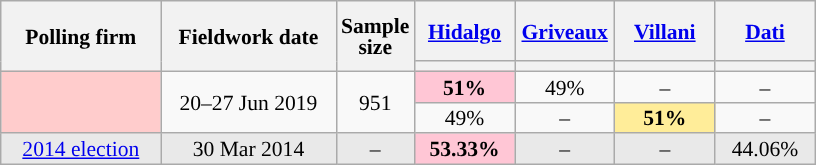<table class="wikitable sortable" style="text-align:center;font-size:90%;line-height:14px;">
<tr style="height:40px;">
<th style="width:100px;" rowspan="2">Polling firm</th>
<th style="width:110px;" rowspan="2">Fieldwork date</th>
<th style="width:35px;" rowspan="2">Sample<br>size</th>
<th class="unsortable" style="width:60px;"><a href='#'>Hidalgo</a><br></th>
<th class="unsortable" style="width:60px;"><a href='#'>Griveaux</a><br></th>
<th class="unsortable" style="width:60px;"><a href='#'>Villani</a><br></th>
<th class="unsortable" style="width:60px;"><a href='#'>Dati</a><br></th>
</tr>
<tr>
<th style="background:"></th>
<th style="background:"></th>
<th style="background:"></th>
<th style="background:"></th>
</tr>
<tr>
<td rowspan="2" style="background:#FFCCCC;"></td>
<td rowspan="2" data-sort-value="2019-06-27">20–27 Jun 2019</td>
<td rowspan="2">951</td>
<td style="background:#FFC6D5;"><strong>51%</strong></td>
<td>49%</td>
<td>–</td>
<td>–</td>
</tr>
<tr>
<td>49%</td>
<td>–</td>
<td style="background:#FFED99;"><strong>51%</strong></td>
<td>–</td>
</tr>
<tr style="background:#E9E9E9;">
<td><a href='#'>2014 election</a></td>
<td data-sort-value="2014-03-30">30 Mar 2014</td>
<td>–</td>
<td style="background:#FFC6D5;"><strong>53.33%</strong></td>
<td>–</td>
<td>–</td>
<td>44.06%</td>
</tr>
</table>
